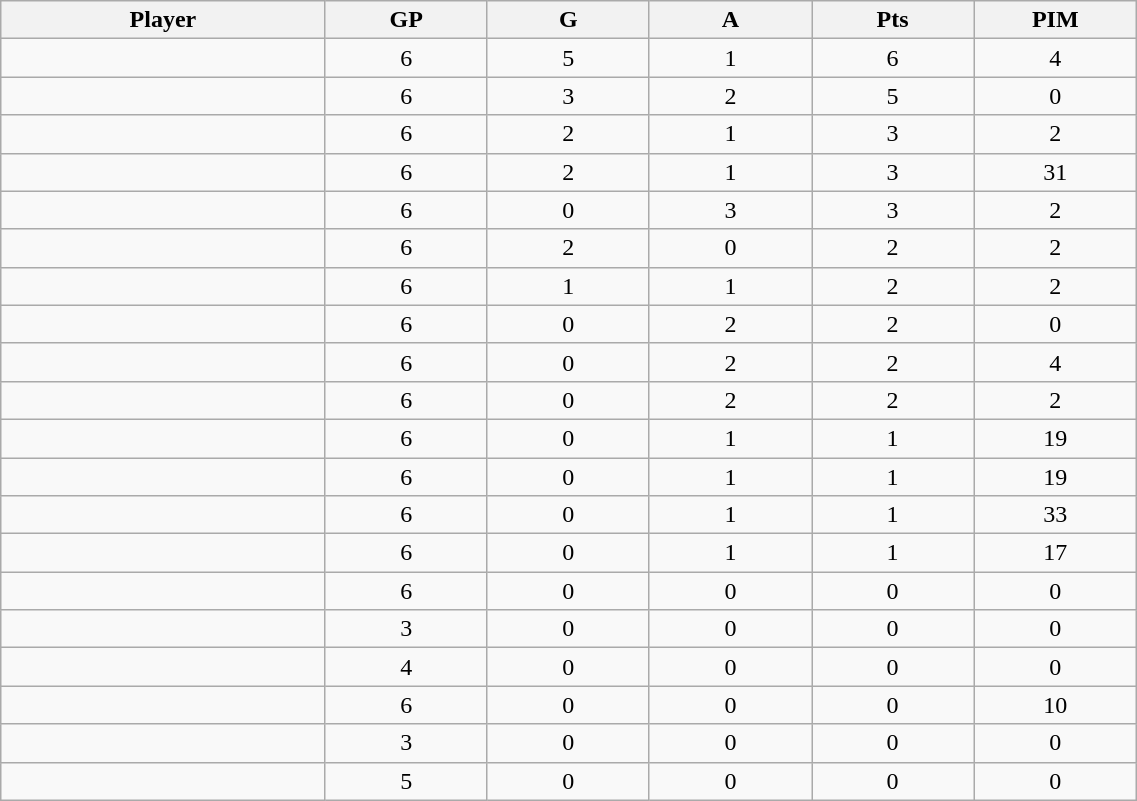<table class="wikitable sortable" width="60%">
<tr ALIGN="center">
<th bgcolor="#DDDDFF" width="10%">Player</th>
<th bgcolor="#DDDDFF" width="5%">GP</th>
<th bgcolor="#DDDDFF" width="5%">G</th>
<th bgcolor="#DDDDFF" width="5%">A</th>
<th bgcolor="#DDDDFF" width="5%">Pts</th>
<th bgcolor="#DDDDFF" width="5%">PIM</th>
</tr>
<tr align="center">
<td align="right"></td>
<td>6</td>
<td>5</td>
<td>1</td>
<td>6</td>
<td>4</td>
</tr>
<tr align="center">
<td align="right"></td>
<td>6</td>
<td>3</td>
<td>2</td>
<td>5</td>
<td>0</td>
</tr>
<tr align="center">
<td align="right"></td>
<td>6</td>
<td>2</td>
<td>1</td>
<td>3</td>
<td>2</td>
</tr>
<tr align="center">
<td align="right"></td>
<td>6</td>
<td>2</td>
<td>1</td>
<td>3</td>
<td>31</td>
</tr>
<tr align="center">
<td align="right"></td>
<td>6</td>
<td>0</td>
<td>3</td>
<td>3</td>
<td>2</td>
</tr>
<tr align="center">
<td align="right"></td>
<td>6</td>
<td>2</td>
<td>0</td>
<td>2</td>
<td>2</td>
</tr>
<tr align="center">
<td align="right"></td>
<td>6</td>
<td>1</td>
<td>1</td>
<td>2</td>
<td>2</td>
</tr>
<tr align="center">
<td align="right"></td>
<td>6</td>
<td>0</td>
<td>2</td>
<td>2</td>
<td>0</td>
</tr>
<tr align="center">
<td align="right"></td>
<td>6</td>
<td>0</td>
<td>2</td>
<td>2</td>
<td>4</td>
</tr>
<tr align="center">
<td align="right"></td>
<td>6</td>
<td>0</td>
<td>2</td>
<td>2</td>
<td>2</td>
</tr>
<tr align="center">
<td align="right"></td>
<td>6</td>
<td>0</td>
<td>1</td>
<td>1</td>
<td>19</td>
</tr>
<tr align="center">
<td align="right"></td>
<td>6</td>
<td>0</td>
<td>1</td>
<td>1</td>
<td>19</td>
</tr>
<tr align="center">
<td align="right"></td>
<td>6</td>
<td>0</td>
<td>1</td>
<td>1</td>
<td>33</td>
</tr>
<tr align="center">
<td align="right"></td>
<td>6</td>
<td>0</td>
<td>1</td>
<td>1</td>
<td>17</td>
</tr>
<tr align="center">
<td align="right"></td>
<td>6</td>
<td>0</td>
<td>0</td>
<td>0</td>
<td>0</td>
</tr>
<tr align="center">
<td align="right"></td>
<td>3</td>
<td>0</td>
<td>0</td>
<td>0</td>
<td>0</td>
</tr>
<tr align="center">
<td align="right"></td>
<td>4</td>
<td>0</td>
<td>0</td>
<td>0</td>
<td>0</td>
</tr>
<tr align="center">
<td align="right"></td>
<td>6</td>
<td>0</td>
<td>0</td>
<td>0</td>
<td>10</td>
</tr>
<tr align="center">
<td align="right"></td>
<td>3</td>
<td>0</td>
<td>0</td>
<td>0</td>
<td>0</td>
</tr>
<tr align="center">
<td align="right"></td>
<td>5</td>
<td>0</td>
<td>0</td>
<td>0</td>
<td>0</td>
</tr>
</table>
